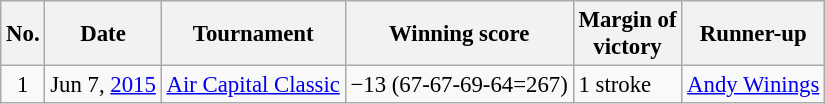<table class="wikitable" style="font-size:95%;">
<tr>
<th>No.</th>
<th>Date</th>
<th>Tournament</th>
<th>Winning score</th>
<th>Margin of<br>victory</th>
<th>Runner-up</th>
</tr>
<tr>
<td align=center>1</td>
<td align=right>Jun 7, <a href='#'>2015</a></td>
<td><a href='#'>Air Capital Classic</a></td>
<td>−13 (67-67-69-64=267)</td>
<td>1 stroke</td>
<td> <a href='#'>Andy Winings</a></td>
</tr>
</table>
